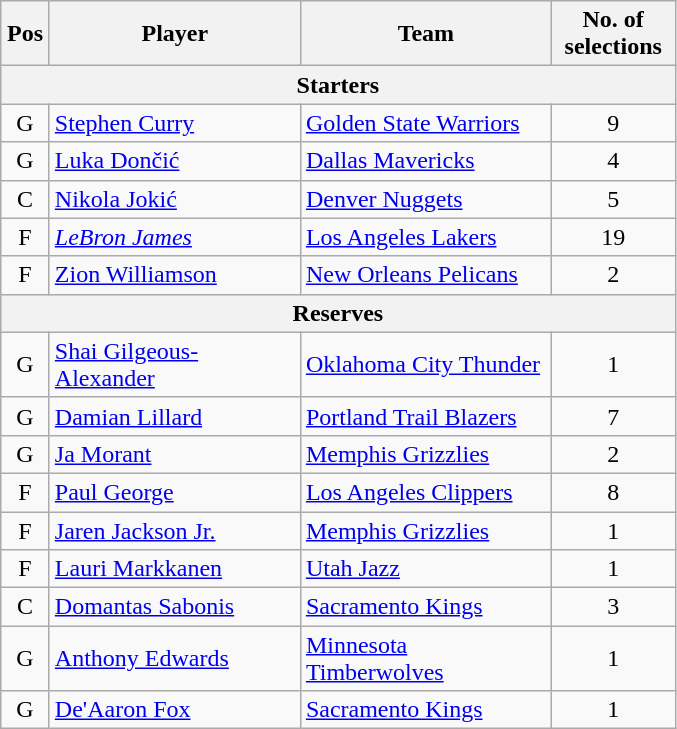<table class="wikitable" style="text-align:center">
<tr>
<th scope="col" width="25px">Pos</th>
<th scope="col" width="160px">Player</th>
<th scope="col" width="160px">Team</th>
<th scope="col" width="75px">No. of selections</th>
</tr>
<tr>
<th scope="col" colspan="4">Starters</th>
</tr>
<tr>
<td>G</td>
<td style="text-align:left"><a href='#'>Stephen Curry</a></td>
<td style="text-align:left"><a href='#'>Golden State Warriors</a></td>
<td>9</td>
</tr>
<tr>
<td>G</td>
<td style="text-align:left"><a href='#'>Luka Dončić</a></td>
<td style="text-align:left"><a href='#'>Dallas Mavericks</a></td>
<td>4</td>
</tr>
<tr>
<td>C</td>
<td style="text-align:left"><a href='#'>Nikola Jokić</a></td>
<td style="text-align:left"><a href='#'>Denver Nuggets</a></td>
<td>5</td>
</tr>
<tr>
<td>F</td>
<td style="text-align:left"><em><a href='#'>LeBron James</a></em></td>
<td style="text-align:left"><a href='#'>Los Angeles Lakers</a></td>
<td>19</td>
</tr>
<tr>
<td>F</td>
<td style="text-align:left"><a href='#'>Zion Williamson</a></td>
<td style="text-align:left"><a href='#'>New Orleans Pelicans</a></td>
<td>2</td>
</tr>
<tr>
<th scope="col" colspan="4">Reserves</th>
</tr>
<tr>
<td>G</td>
<td style="text-align:left"><a href='#'>Shai Gilgeous-Alexander</a></td>
<td style="text-align:left"><a href='#'>Oklahoma City Thunder</a></td>
<td>1</td>
</tr>
<tr>
<td>G</td>
<td style="text-align:left"><a href='#'>Damian Lillard</a></td>
<td style="text-align:left"><a href='#'>Portland Trail Blazers</a></td>
<td>7</td>
</tr>
<tr>
<td>G</td>
<td style="text-align:left"><a href='#'>Ja Morant</a></td>
<td style="text-align:left"><a href='#'>Memphis Grizzlies</a></td>
<td>2</td>
</tr>
<tr>
<td>F</td>
<td style="text-align:left"><a href='#'>Paul George</a></td>
<td style="text-align:left"><a href='#'>Los Angeles Clippers</a></td>
<td>8</td>
</tr>
<tr>
<td>F</td>
<td style="text-align:left"><a href='#'>Jaren Jackson Jr.</a></td>
<td style="text-align:left"><a href='#'>Memphis Grizzlies</a></td>
<td>1</td>
</tr>
<tr>
<td>F</td>
<td style="text-align:left"><a href='#'>Lauri Markkanen</a></td>
<td style="text-align:left"><a href='#'>Utah Jazz</a></td>
<td>1</td>
</tr>
<tr>
<td>C</td>
<td style="text-align:left"><a href='#'>Domantas Sabonis</a></td>
<td style="text-align:left"><a href='#'>Sacramento Kings</a></td>
<td>3</td>
</tr>
<tr>
<td>G</td>
<td style="text-align:left"><a href='#'>Anthony Edwards</a></td>
<td style="text-align:left"><a href='#'>Minnesota Timberwolves</a></td>
<td>1</td>
</tr>
<tr>
<td>G</td>
<td style="text-align:left"><a href='#'>De'Aaron Fox</a></td>
<td style="text-align:left"><a href='#'>Sacramento Kings</a></td>
<td>1</td>
</tr>
</table>
